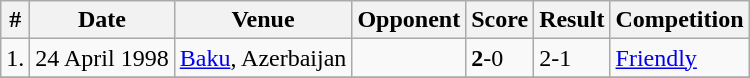<table class="wikitable">
<tr>
<th>#</th>
<th>Date</th>
<th>Venue</th>
<th>Opponent</th>
<th>Score</th>
<th>Result</th>
<th>Competition</th>
</tr>
<tr>
<td>1.</td>
<td>24 April 1998</td>
<td><a href='#'>Baku</a>, Azerbaijan</td>
<td></td>
<td><strong>2</strong>-0</td>
<td>2-1</td>
<td><a href='#'>Friendly</a></td>
</tr>
<tr>
</tr>
</table>
